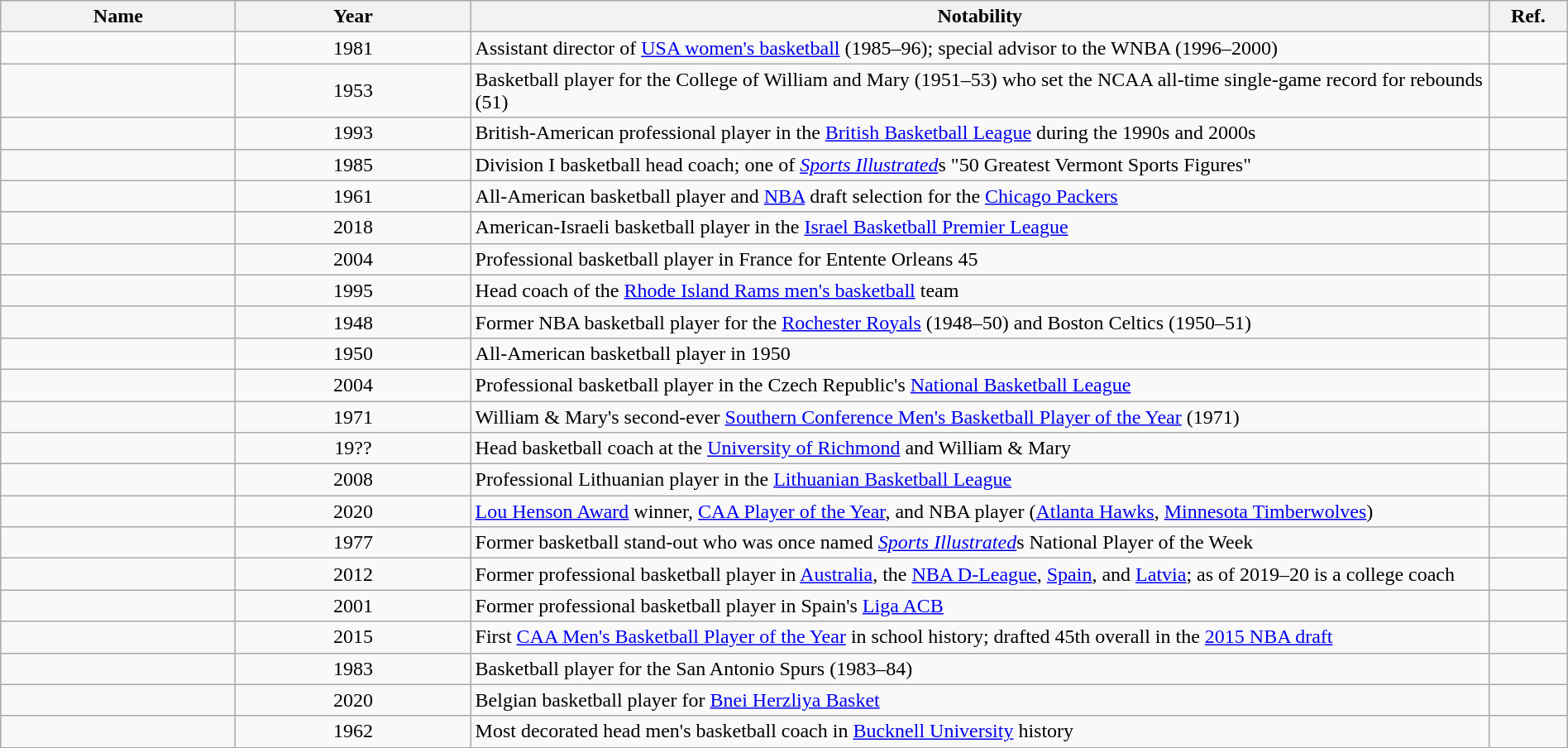<table class="wikitable sortable" style="width:100%">
<tr>
<th width="15%">Name</th>
<th width="15%">Year</th>
<th width="65%" class="unsortable">Notability</th>
<th width="5%" class="unsortable">Ref.</th>
</tr>
<tr>
<td></td>
<td align="center">1981</td>
<td>Assistant director of <a href='#'>USA women's basketball</a> (1985–96); special advisor to the WNBA (1996–2000)</td>
<td align="center"></td>
</tr>
<tr>
<td></td>
<td align="center">1953</td>
<td>Basketball player for the College of William and Mary (1951–53) who set the NCAA all-time single-game record for rebounds (51)</td>
<td align="center"></td>
</tr>
<tr>
<td></td>
<td align="center">1993</td>
<td>British-American professional player in the <a href='#'>British Basketball League</a> during the 1990s and 2000s</td>
<td align="center"></td>
</tr>
<tr>
<td></td>
<td align="center">1985</td>
<td>Division I basketball head coach; one of <em><a href='#'>Sports Illustrated</a></em>s "50 Greatest Vermont Sports Figures"</td>
<td align="center"></td>
</tr>
<tr>
<td></td>
<td align="center">1961</td>
<td>All-American basketball player and <a href='#'>NBA</a> draft selection for the <a href='#'>Chicago Packers</a></td>
<td align="center"></td>
</tr>
<tr>
</tr>
<tr>
<td></td>
<td align="center">2018</td>
<td>American-Israeli basketball player in the <a href='#'>Israel Basketball Premier League</a></td>
<td align="center"></td>
</tr>
<tr>
<td></td>
<td align="center">2004</td>
<td>Professional basketball player in France for Entente Orleans 45</td>
<td align="center"></td>
</tr>
<tr>
<td></td>
<td align="center">1995</td>
<td>Head coach of the <a href='#'>Rhode Island Rams men's basketball</a> team</td>
<td align="center"></td>
</tr>
<tr>
<td></td>
<td align="center">1948</td>
<td>Former NBA basketball player for the <a href='#'>Rochester Royals</a> (1948–50) and Boston Celtics (1950–51)</td>
<td align="center"></td>
</tr>
<tr>
<td></td>
<td align="center">1950</td>
<td>All-American basketball player in 1950</td>
<td align="center"></td>
</tr>
<tr>
<td></td>
<td align="center">2004</td>
<td>Professional basketball player in the Czech Republic's <a href='#'>National Basketball League</a></td>
<td align="center"></td>
</tr>
<tr>
<td></td>
<td align="center">1971</td>
<td>William & Mary's second-ever <a href='#'>Southern Conference Men's Basketball Player of the Year</a> (1971)</td>
<td align="center"></td>
</tr>
<tr>
<td></td>
<td align="center">19??</td>
<td>Head basketball coach at the <a href='#'>University of Richmond</a> and William & Mary</td>
<td align="center"></td>
</tr>
<tr>
<td></td>
<td align="center">2008</td>
<td>Professional Lithuanian  player in the <a href='#'>Lithuanian Basketball League</a></td>
<td align="center"></td>
</tr>
<tr>
<td></td>
<td align="center">2020</td>
<td><a href='#'>Lou Henson Award</a> winner, <a href='#'>CAA Player of the Year</a>, and NBA player (<a href='#'>Atlanta Hawks</a>, <a href='#'>Minnesota Timberwolves</a>)</td>
<td align="center"></td>
</tr>
<tr>
<td></td>
<td align="center">1977</td>
<td>Former basketball stand-out who was once named <em><a href='#'>Sports Illustrated</a></em>s National Player of the Week</td>
<td align="center"></td>
</tr>
<tr>
<td></td>
<td align="center">2012</td>
<td>Former professional basketball player in <a href='#'>Australia</a>, the <a href='#'>NBA D-League</a>, <a href='#'>Spain</a>, and <a href='#'>Latvia</a>; as of 2019–20 is a college coach</td>
<td align="center"></td>
</tr>
<tr>
<td></td>
<td align="center">2001</td>
<td>Former professional basketball player in Spain's <a href='#'>Liga ACB</a></td>
<td align="center"></td>
</tr>
<tr>
<td></td>
<td align="center">2015</td>
<td>First <a href='#'>CAA Men's Basketball Player of the Year</a> in school history; drafted 45th overall in the <a href='#'>2015 NBA draft</a></td>
<td align="center"></td>
</tr>
<tr>
<td></td>
<td align="center">1983</td>
<td>Basketball player for the San Antonio Spurs (1983–84)</td>
<td align="center"></td>
</tr>
<tr>
<td></td>
<td align="center">2020</td>
<td>Belgian basketball player for <a href='#'>Bnei Herzliya Basket</a></td>
<td align="center"></td>
</tr>
<tr>
<td></td>
<td align="center">1962</td>
<td>Most decorated head men's basketball coach in <a href='#'>Bucknell University</a> history</td>
<td align="center"></td>
</tr>
</table>
